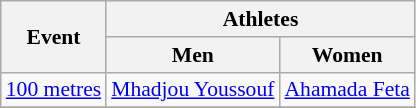<table class=wikitable style="font-size:90%">
<tr>
<th rowspan=2>Event</th>
<th colspan=2>Athletes</th>
</tr>
<tr>
<th>Men</th>
<th>Women</th>
</tr>
<tr>
<td><a href='#'>100 metres</a></td>
<td><a href='#'>Mhadjou Youssouf</a></td>
<td><a href='#'>Ahamada Feta</a></td>
</tr>
<tr>
</tr>
</table>
